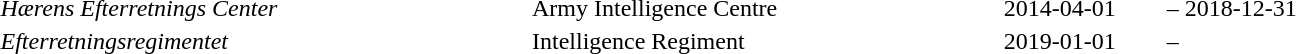<table class="toccolours" style="float: auto; clear: right; margin: 0 0 0.5em 1em;" width="900px">
<tr style="vertical-align: top;">
<td><em>Hærens Efterretnings Center</em></td>
<td>Army Intelligence Centre</td>
<td width="12%">2014-04-01</td>
<td width="1%">–</td>
<td width="12%">2018-12-31</td>
</tr>
<tr style="vertical-align: top;">
<td><em>Efterretningsregimentet</em></td>
<td>Intelligence Regiment</td>
<td width="12%">2019-01-01</td>
<td width="1%">–</td>
<td width="12%"></td>
</tr>
</table>
